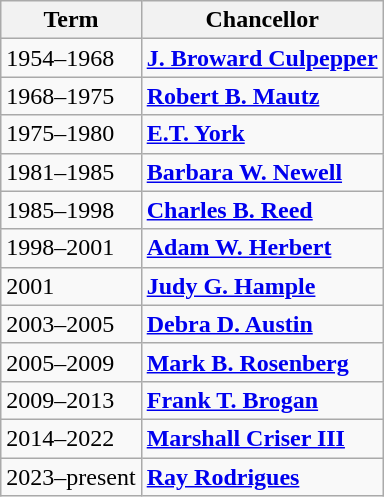<table class="wikitable sortable" style="margin:1em auto;">
<tr>
<th>Term</th>
<th>Chancellor</th>
</tr>
<tr>
<td>1954–1968</td>
<td><strong><a href='#'>J. Broward Culpepper</a></strong></td>
</tr>
<tr>
<td>1968–1975</td>
<td><strong><a href='#'>Robert B. Mautz</a></strong></td>
</tr>
<tr>
<td>1975–1980</td>
<td><strong><a href='#'>E.T. York</a></strong></td>
</tr>
<tr>
<td>1981–1985</td>
<td><strong><a href='#'>Barbara W. Newell</a></strong></td>
</tr>
<tr>
<td>1985–1998</td>
<td><strong><a href='#'>Charles B. Reed</a></strong></td>
</tr>
<tr>
<td>1998–2001</td>
<td><strong><a href='#'>Adam W. Herbert</a></strong></td>
</tr>
<tr>
<td>2001</td>
<td><strong><a href='#'>Judy G. Hample</a></strong></td>
</tr>
<tr>
<td>2003–2005</td>
<td><strong><a href='#'>Debra D. Austin</a></strong></td>
</tr>
<tr>
<td>2005–2009</td>
<td><strong><a href='#'>Mark B. Rosenberg</a></strong></td>
</tr>
<tr>
<td>2009–2013</td>
<td><strong><a href='#'>Frank T. Brogan</a></strong></td>
</tr>
<tr>
<td>2014–2022</td>
<td><strong><a href='#'>Marshall Criser III</a></strong></td>
</tr>
<tr>
<td>2023–present</td>
<td><strong><a href='#'>Ray Rodrigues</a></strong></td>
</tr>
</table>
